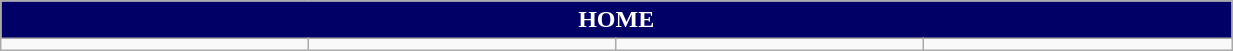<table class="wikitable collapsible collapsed" style="width:65%">
<tr>
<th colspan=10 ! style="color:white; background:#000066">HOME</th>
</tr>
<tr>
<td></td>
<td></td>
<td></td>
<td></td>
</tr>
</table>
